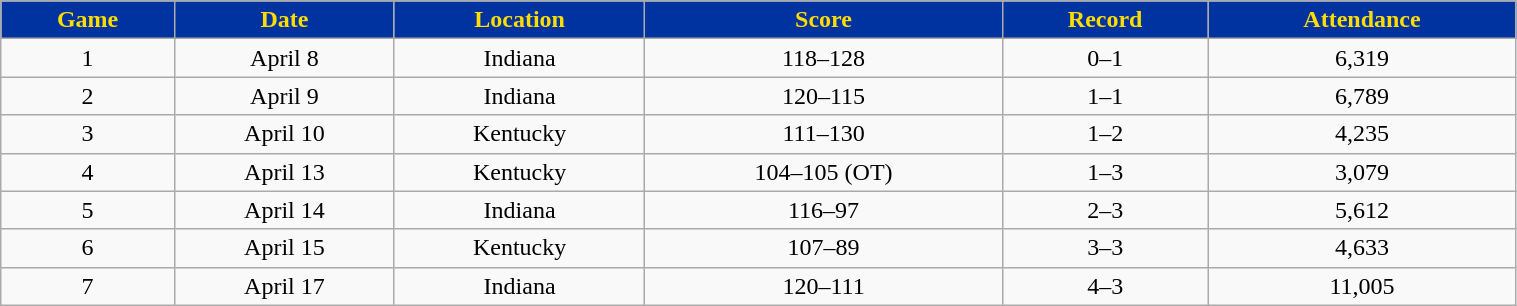<table class="wikitable" width="80%">
<tr align="center"  style="background:#0032A0;color:#FEDD00;">
<td><strong>Game</strong></td>
<td><strong>Date</strong></td>
<td><strong>Location</strong></td>
<td><strong>Score</strong></td>
<td><strong>Record</strong></td>
<td><strong>Attendance</strong></td>
</tr>
<tr style="text-align:center;" bgcolor="">
<td>1</td>
<td>April 8</td>
<td>Indiana</td>
<td>118–128</td>
<td>0–1</td>
<td>6,319</td>
</tr>
<tr style="text-align:center;" bgcolor="">
<td>2</td>
<td>April 9</td>
<td>Indiana</td>
<td>120–115</td>
<td>1–1</td>
<td>6,789</td>
</tr>
<tr style="text-align:center;" bgcolor="">
<td>3</td>
<td>April 10</td>
<td>Kentucky</td>
<td>111–130</td>
<td>1–2</td>
<td>4,235</td>
</tr>
<tr style="text-align:center;" bgcolor="">
<td>4</td>
<td>April 13</td>
<td>Kentucky</td>
<td>104–105 (OT)</td>
<td>1–3</td>
<td>3,079</td>
</tr>
<tr style="text-align:center;" bgcolor="">
<td>5</td>
<td>April 14</td>
<td>Indiana</td>
<td>116–97</td>
<td>2–3</td>
<td>5,612</td>
</tr>
<tr style="text-align:center;" bgcolor="">
<td>6</td>
<td>April 15</td>
<td>Kentucky</td>
<td>107–89</td>
<td>3–3</td>
<td>4,633</td>
</tr>
<tr style="text-align:center;" bgcolor="">
<td>7</td>
<td>April 17</td>
<td>Indiana</td>
<td>120–111</td>
<td>4–3</td>
<td>11,005</td>
</tr>
</table>
